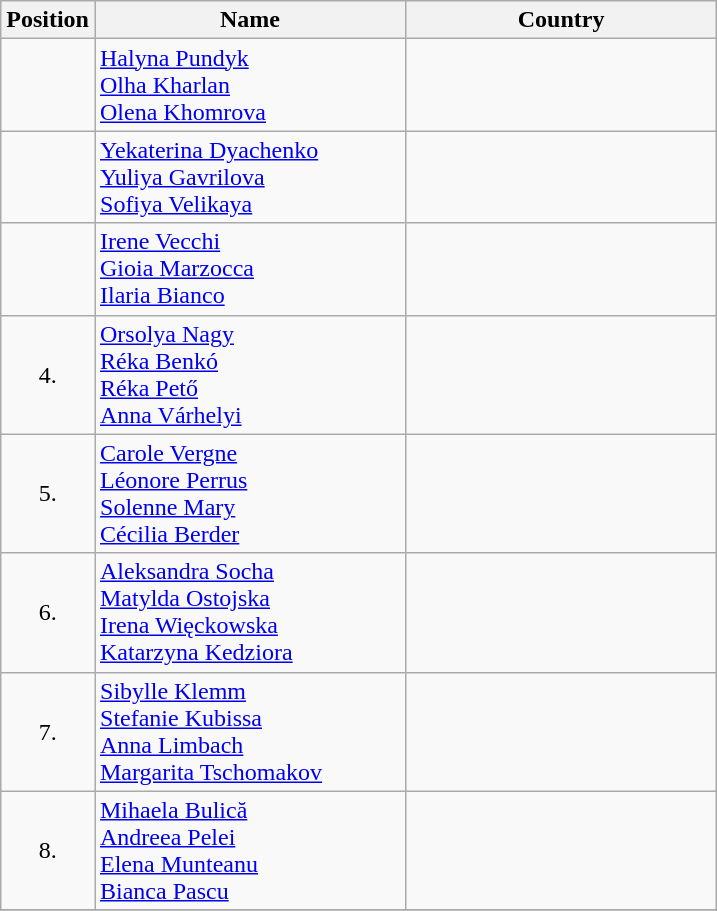<table class="wikitable">
<tr>
<th width="20">Position</th>
<th width="200">Name</th>
<th width="200">Country</th>
</tr>
<tr>
<td align="center"></td>
<td><a href='#'>Halyna Pundyk</a><br><a href='#'>Olha Kharlan</a><br><a href='#'>Olena Khomrova</a></td>
<td></td>
</tr>
<tr>
<td align="center"></td>
<td><a href='#'>Yekaterina Dyachenko</a><br><a href='#'>Yuliya Gavrilova</a><br><a href='#'>Sofiya Velikaya</a></td>
<td></td>
</tr>
<tr>
<td align="center"></td>
<td><a href='#'>Irene Vecchi</a><br><a href='#'>Gioia Marzocca</a><br><a href='#'>Ilaria Bianco</a></td>
<td></td>
</tr>
<tr>
<td align="center">4.</td>
<td><a href='#'>Orsolya Nagy</a><br><a href='#'>Réka Benkó</a><br><a href='#'>Réka Pető</a><br><a href='#'>Anna Várhelyi</a></td>
<td></td>
</tr>
<tr>
<td align="center">5.</td>
<td><a href='#'>Carole Vergne</a><br><a href='#'>Léonore Perrus</a><br><a href='#'>Solenne Mary</a><br><a href='#'>Cécilia Berder</a></td>
<td></td>
</tr>
<tr>
<td align="center">6.</td>
<td><a href='#'>Aleksandra Socha</a><br><a href='#'>Matylda Ostojska</a><br><a href='#'>Irena Więckowska</a><br><a href='#'>Katarzyna Kedziora</a></td>
<td></td>
</tr>
<tr>
<td align="center">7.</td>
<td><a href='#'>Sibylle Klemm</a><br><a href='#'>Stefanie Kubissa</a><br><a href='#'>Anna Limbach</a><br><a href='#'>Margarita Tschomakov</a></td>
<td></td>
</tr>
<tr>
<td align="center">8.</td>
<td><a href='#'>Mihaela Bulică</a><br><a href='#'>Andreea Pelei</a><br><a href='#'>Elena Munteanu</a><br><a href='#'>Bianca Pascu</a></td>
<td></td>
</tr>
<tr>
</tr>
</table>
